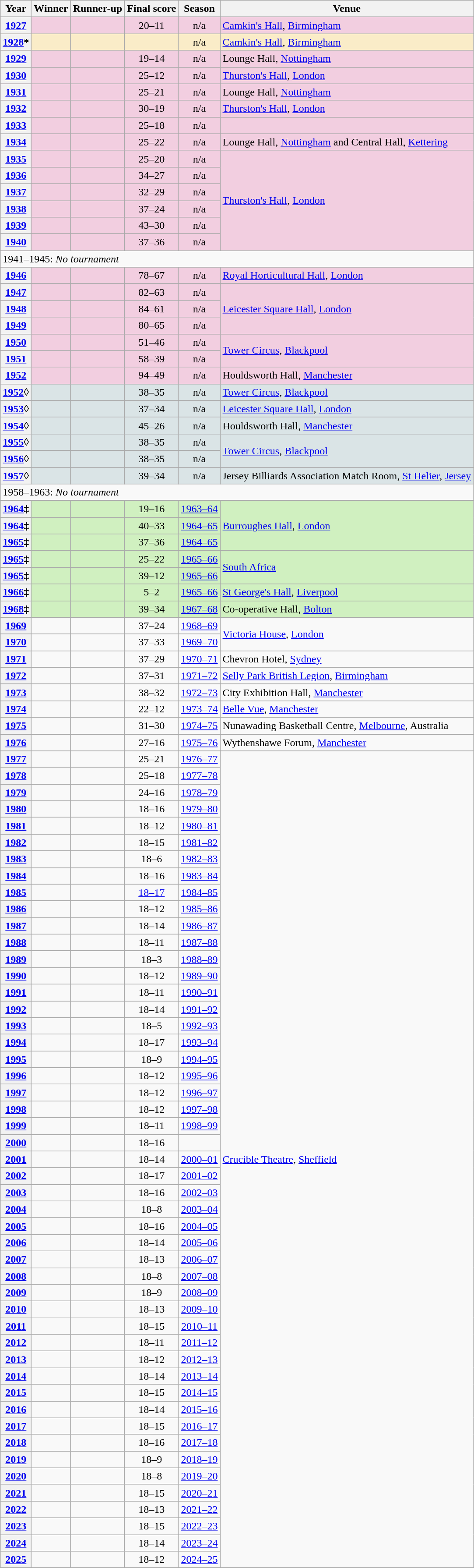<table class="wikitable sortable sticky-header">
<tr>
<th scope="col">Year</th>
<th scope="col">Winner</th>
<th scope="col">Runner-up</th>
<th scope="col">Final score</th>
<th scope="col">Season</th>
<th scope="col">Venue</th>
</tr>
<tr bgcolor="F2CEE0">
<th scope="row"><a href='#'>1927</a></th>
<td data-sort-value="Davis, Joe"></td>
<td data-sort-value="Dennis, Tom"></td>
<td align = "center">20–11</td>
<td align="center">n/a</td>
<td align="left"><a href='#'>Camkin's Hall</a>, <a href='#'>Birmingham</a></td>
</tr>
<tr bgcolor="faecc8">
<th scope="row"><a href='#'>1928</a>*</th>
<td data-sort-value="Davis, Joe"></td>
<td data-sort-value="Lawrence, Fred"></td>
<td align = "center"></td>
<td align="center">n/a</td>
<td align="left"><a href='#'>Camkin's Hall</a>, <a href='#'>Birmingham</a></td>
</tr>
<tr bgcolor="F2CEE0">
<th scope="row"><a href='#'>1929</a></th>
<td data-sort-value="Davis, Joe"></td>
<td data-sort-value="Dennis, Tom"></td>
<td align = "center">19–14</td>
<td align="center">n/a</td>
<td align="left">Lounge Hall, <a href='#'>Nottingham</a></td>
</tr>
<tr bgcolor="F2CEE0">
<th scope="row"><a href='#'>1930</a></th>
<td data-sort-value="Davis, Joe"></td>
<td data-sort-value="Dennis, Tom"></td>
<td align = "center">25–12</td>
<td align="center">n/a</td>
<td align="left"><a href='#'>Thurston's Hall</a>, <a href='#'>London</a></td>
</tr>
<tr bgcolor="F2CEE0">
<th scope="row"><a href='#'>1931</a></th>
<td data-sort-value="Davis, Joe"></td>
<td data-sort-value="Dennis, Tom"></td>
<td align = "center">25–21</td>
<td align="center">n/a</td>
<td align="left">Lounge Hall, <a href='#'>Nottingham</a></td>
</tr>
<tr bgcolor="F2CEE0">
<th scope="row"><a href='#'>1932</a></th>
<td data-sort-value="Davis, Joe"></td>
<td data-sort-value="McConachy, Clark"></td>
<td align = "center">30–19</td>
<td align="center">n/a</td>
<td align="left"><a href='#'>Thurston's Hall</a>, <a href='#'>London</a></td>
</tr>
<tr bgcolor="F2CEE0">
<th scope="row"><a href='#'>1933</a></th>
<td data-sort-value="Davis, Joe"></td>
<td data-sort-value="Smith, Willie"></td>
<td align = "center">25–18</td>
<td align="center">n/a</td>
<td align="left"></td>
</tr>
<tr bgcolor="F2CEE0">
<th scope="row"><a href='#'>1934</a></th>
<td data-sort-value="Davis, Joe"></td>
<td data-sort-value="Newman, Tom"></td>
<td align = "center">25–22</td>
<td align="center">n/a</td>
<td align="left">Lounge Hall, <a href='#'>Nottingham</a> and Central Hall, <a href='#'>Kettering</a></td>
</tr>
<tr bgcolor="F2CEE0">
<th scope="row"><a href='#'>1935</a></th>
<td data-sort-value="Davis, Joe"></td>
<td data-sort-value="Smith, Willie"></td>
<td align = "center">25–20</td>
<td align="center">n/a</td>
<td rowspan="6" align="left"><a href='#'>Thurston's Hall</a>, <a href='#'>London</a></td>
</tr>
<tr bgcolor="F2CEE0">
<th scope="row"><a href='#'>1936</a></th>
<td data-sort-value="Davis, Joe"></td>
<td data-sort-value="Lindrum, Horace"></td>
<td align = "center">34–27</td>
<td align="center">n/a</td>
</tr>
<tr bgcolor="F2CEE0">
<th scope="row"><a href='#'>1937</a></th>
<td data-sort-value="Davis, Joe"></td>
<td data-sort-value="Lindrum, Horace"></td>
<td align = "center">32–29</td>
<td align="center">n/a</td>
</tr>
<tr bgcolor="F2CEE0">
<th scope="row"><a href='#'>1938</a></th>
<td data-sort-value="Davis, Joe"></td>
<td data-sort-value="Smith, Sidney"></td>
<td align = "center">37–24</td>
<td align="center">n/a</td>
</tr>
<tr bgcolor="F2CEE0">
<th scope="row"><a href='#'>1939</a></th>
<td data-sort-value="Davis, Joe"></td>
<td data-sort-value="Smith, Sidney"></td>
<td align = "center">43–30</td>
<td align="center">n/a</td>
</tr>
<tr bgcolor="F2CEE0">
<th scope="row"><a href='#'>1940</a></th>
<td data-sort-value="Davis, Joe"></td>
<td data-sort-value="Davis, Fred"></td>
<td align = "center">37–36</td>
<td align="center">n/a</td>
</tr>
<tr>
<td colspan=6>1941–1945: <em>No tournament</em></td>
</tr>
<tr>
</tr>
<tr bgcolor="F2CEE0">
<th scope="row"><a href='#'>1946</a></th>
<td data-sort-value="Davis, Joe"></td>
<td data-sort-value="Lindrum, Horace"></td>
<td align = "center">78–67</td>
<td align="center">n/a</td>
<td align="left"><a href='#'>Royal Horticultural Hall</a>, <a href='#'>London</a></td>
</tr>
<tr bgcolor="F2CEE0">
<th scope="row"><a href='#'>1947</a></th>
<td data-sort-value="Donaldson, Walter"></td>
<td data-sort-value="Davis, Fred"></td>
<td align = "center">82–63</td>
<td align="center">n/a</td>
<td rowspan="3" align="left"><a href='#'>Leicester Square Hall</a>, <a href='#'>London</a></td>
</tr>
<tr bgcolor="F2CEE0">
<th scope="row"><a href='#'>1948</a></th>
<td data-sort-value="Davis, Fred"></td>
<td data-sort-value="Donaldson, Walter"></td>
<td align = "center">84–61</td>
<td align="center">n/a</td>
</tr>
<tr bgcolor="F2CEE0">
<th scope="row"><a href='#'>1949</a></th>
<td data-sort-value="Davis, Fred"></td>
<td data-sort-value="Donaldson, Walter"></td>
<td align = "center">80–65</td>
<td align="center">n/a</td>
</tr>
<tr bgcolor="F2CEE0">
<th scope="row"><a href='#'>1950</a></th>
<td data-sort-value="Donaldson, Walter"></td>
<td data-sort-value="Davis, Fred"></td>
<td align = "center">51–46</td>
<td align="center">n/a</td>
<td rowspan="2" align="left"><a href='#'>Tower Circus</a>, <a href='#'>Blackpool</a></td>
</tr>
<tr bgcolor="F2CEE0">
<th scope="row"><a href='#'>1951</a></th>
<td data-sort-value="Davis, Fred"></td>
<td data-sort-value="Donaldson, Walter"></td>
<td align = "center">58–39</td>
<td align="center">n/a</td>
</tr>
<tr bgcolor="F2CEE0">
<th scope="row"><a href='#'>1952</a></th>
<td data-sort-value="Lindrum, Horace"></td>
<td data-sort-value="McConachy, Clark"></td>
<td align = "center">94–49</td>
<td align="center">n/a</td>
<td align="left">Houldsworth Hall, <a href='#'>Manchester</a></td>
</tr>
<tr bgcolor="dAe4e6">
<th scope="row"><a href='#'>1952</a>◊</th>
<td data-sort-value="Davis, Fred"></td>
<td data-sort-value="Donaldson, Walter"></td>
<td align = "center">38–35</td>
<td align="center">n/a</td>
<td align="left"><a href='#'>Tower Circus</a>, <a href='#'>Blackpool</a></td>
</tr>
<tr bgcolor="dAe4e6">
<th scope="row"><a href='#'>1953</a>◊</th>
<td data-sort-value="Davis, Fred"></td>
<td data-sort-value="Donaldson, Walter"></td>
<td align = "center">37–34</td>
<td align="center">n/a</td>
<td align="left"><a href='#'>Leicester Square Hall</a>, <a href='#'>London</a></td>
</tr>
<tr bgcolor="dAe4e6">
<th scope="row"><a href='#'>1954</a>◊</th>
<td data-sort-value="Davis, Fred"></td>
<td data-sort-value="Donaldson, Walter"></td>
<td align = "center">45–26</td>
<td align="center">n/a</td>
<td align="left">Houldsworth Hall, <a href='#'>Manchester</a></td>
</tr>
<tr bgcolor="dAe4e6">
<th scope="row"><a href='#'>1955</a>◊</th>
<td data-sort-value="Davis, Fred"></td>
<td data-sort-value="Pulman, John"></td>
<td align = "center">38–35</td>
<td align="center">n/a</td>
<td rowspan="2" align="left"><a href='#'>Tower Circus</a>, <a href='#'>Blackpool</a></td>
</tr>
<tr bgcolor="dAe4e6">
<th scope="row"><a href='#'>1956</a>◊</th>
<td data-sort-value="Davis, Fred"></td>
<td data-sort-value="Pulman, John"></td>
<td align = "center">38–35</td>
<td align="center">n/a</td>
</tr>
<tr bgcolor="dAe4e6">
<th scope="row"><a href='#'>1957</a>◊</th>
<td data-sort-value="Pulman, John"></td>
<td data-sort-value="Rea, Jackie"></td>
<td align = "center">39–34</td>
<td align="center">n/a</td>
<td align="left">Jersey Billiards Association Match Room, <a href='#'>St Helier</a>, <a href='#'>Jersey</a></td>
</tr>
<tr>
<td colspan=6>1958–1963: <em>No tournament</em></td>
</tr>
<tr>
</tr>
<tr bgcolor="d0f0c0">
<th scope="row"><a href='#'>1964</a>‡</th>
<td data-sort-value="Pulman, John"></td>
<td data-sort-value="Davis, Fred"></td>
<td align=center>19–16</td>
<td align="center"><a href='#'>1963–64</a></td>
<td rowspan="3" align="left"><a href='#'>Burroughes Hall</a>, <a href='#'>London</a></td>
</tr>
<tr bgcolor="d0f0c0">
<th scope="row"><a href='#'>1964</a>‡</th>
<td data-sort-value="Pulman, John"></td>
<td data-sort-value="Williams, Rex"></td>
<td align = "center">40–33</td>
<td align="center"><a href='#'>1964–65</a></td>
</tr>
<tr bgcolor="d0f0c0">
<th scope="row"><a href='#'>1965</a>‡</th>
<td data-sort-value="Pulman, John"></td>
<td data-sort-value="Davis, Fred"></td>
<td align = "center">37–36</td>
<td align="center"><a href='#'>1964–65</a></td>
</tr>
<tr bgcolor="d0f0c0">
<th scope="row"><a href='#'>1965</a>‡</th>
<td data-sort-value="Pulman, John"></td>
<td data-sort-value="Williams, Rex"></td>
<td align = "center">25–22</td>
<td align="center"><a href='#'>1965–66</a></td>
<td rowspan="2" align="left"><a href='#'>South Africa</a></td>
</tr>
<tr bgcolor="d0f0c0">
<th scope="row"><a href='#'>1965</a>‡</th>
<td data-sort-value="Pulman, John"></td>
<td data-sort-value="Van Rensburg, Fred"></td>
<td align = "center">39–12</td>
<td align="center"><a href='#'>1965–66</a></td>
</tr>
<tr bgcolor="d0f0c0">
<th scope="row"><a href='#'>1966</a>‡</th>
<td data-sort-value="Pulman, John"></td>
<td data-sort-value="Davis, Fred"></td>
<td align = "center">5–2</td>
<td align="center"><a href='#'>1965–66</a></td>
<td align="left"><a href='#'>St George's Hall</a>, <a href='#'>Liverpool</a></td>
</tr>
<tr bgcolor="d0f0c0">
<th scope="row"><a href='#'>1968</a>‡</th>
<td data-sort-value="Pulman, John"></td>
<td data-sort-value="Charlton, Eddie"></td>
<td align = "center">39–34</td>
<td align="center"><a href='#'>1967–68</a></td>
<td align="left">Co-operative Hall, <a href='#'>Bolton</a></td>
</tr>
<tr>
<th scope="row"><a href='#'>1969</a></th>
<td data-sort-value="Spencer, John"></td>
<td data-sort-value="Owen, Gary"></td>
<td align = "center">37–24</td>
<td align="center"><a href='#'>1968–69</a></td>
<td rowspan="2" align="left"><a href='#'>Victoria House</a>, <a href='#'>London</a></td>
</tr>
<tr>
<th scope="row"><a href='#'>1970</a></th>
<td data-sort-value="Reardon, Ray"></td>
<td data-sort-value="Pulman, John"></td>
<td align = "center">37–33</td>
<td align="center"><a href='#'>1969–70</a></td>
</tr>
<tr>
<th scope="row"><a href='#'>1971</a></th>
<td data-sort-value="Spencer, John"></td>
<td data-sort-value="Simpson, Warren"></td>
<td align = "center">37–29</td>
<td align="center"><a href='#'>1970–71</a></td>
<td align="left">Chevron Hotel, <a href='#'>Sydney</a></td>
</tr>
<tr>
<th scope="row"><a href='#'>1972</a></th>
<td data-sort-value="Higgins, Alex"></td>
<td data-sort-value="Spencer, John"></td>
<td align = "center">37–31</td>
<td align="center"><a href='#'>1971–72</a></td>
<td align="left"><a href='#'>Selly Park British Legion</a>, <a href='#'>Birmingham</a></td>
</tr>
<tr>
<th scope="row"><a href='#'>1973</a></th>
<td data-sort-value="Reardon, Ray"></td>
<td data-sort-value="Charlton, Eddie"></td>
<td align = "center">38–32</td>
<td align="center"><a href='#'>1972–73</a></td>
<td align="left">City Exhibition Hall, <a href='#'>Manchester</a></td>
</tr>
<tr>
<th scope="row"><a href='#'>1974</a></th>
<td data-sort-value="Reardon, Ray"></td>
<td data-sort-value="Miles, Graham"></td>
<td align = "center">22–12</td>
<td align=center><a href='#'>1973–74</a></td>
<td align="left"><a href='#'>Belle Vue</a>, <a href='#'>Manchester</a></td>
</tr>
<tr>
<th scope="row"><a href='#'>1975</a></th>
<td data-sort-value="Reardon, Ray"></td>
<td data-sort-value="Charlton, Eddie"></td>
<td align = "center">31–30</td>
<td align=center><a href='#'>1974–75</a></td>
<td align="left">Nunawading Basketball Centre, <a href='#'>Melbourne</a>, Australia</td>
</tr>
<tr>
<th scope="row"><a href='#'>1976</a></th>
<td data-sort-value="Reardon, Ray"></td>
<td data-sort-value="Higgins, Alex"></td>
<td align = "center">27–16</td>
<td align=center><a href='#'>1975–76</a></td>
<td align="left">Wythenshawe Forum, <a href='#'>Manchester</a></td>
</tr>
<tr>
<th scope="row"><a href='#'>1977</a></th>
<td data-sort-value="Spencer, John"></td>
<td data-sort-value="Thorburn, Cliff"></td>
<td align = "center">25–21</td>
<td align=center><a href='#'>1976–77</a></td>
<td rowspan= "49" style="text-align:left;"><a href='#'>Crucible Theatre</a>, <a href='#'>Sheffield</a></td>
</tr>
<tr>
<th scope="row"><a href='#'>1978</a></th>
<td data-sort-value="Reardon, Ray"></td>
<td data-sort-value="Mans, Perrie"></td>
<td align = "center">25–18</td>
<td align=center><a href='#'>1977–78</a></td>
</tr>
<tr>
<th scope="row"><a href='#'>1979</a></th>
<td data-sort-value="Griffiths, Terry"></td>
<td data-sort-value="Taylor, Dennis"></td>
<td align = "center">24–16</td>
<td align=center><a href='#'>1978–79</a></td>
</tr>
<tr>
<th scope="row"><a href='#'>1980</a></th>
<td data-sort-value="Thorburn, Cliff"></td>
<td data-sort-value="Higgins, Alex"></td>
<td align = "center">18–16</td>
<td align=center><a href='#'>1979–80</a></td>
</tr>
<tr>
<th scope="row"><a href='#'>1981</a></th>
<td data-sort-value="Davis, Steve"></td>
<td data-sort-value="Mountjoy, Doug"></td>
<td align = "center">18–12</td>
<td align=center><a href='#'>1980–81</a></td>
</tr>
<tr>
<th scope="row"><a href='#'>1982</a></th>
<td data-sort-value="Higgins, Alex"></td>
<td data-sort-value="Reardon, Ray"></td>
<td align = "center">18–15</td>
<td align=center><a href='#'>1981–82</a></td>
</tr>
<tr>
<th scope="row"><a href='#'>1983</a></th>
<td data-sort-value="Davis, Steve"></td>
<td data-sort-value="Thorburn, Cliff"></td>
<td align = "center">18–6</td>
<td align=center><a href='#'>1982–83</a></td>
</tr>
<tr>
<th scope="row"><a href='#'>1984</a></th>
<td data-sort-value="Davis, Steve"></td>
<td data-sort-value="White, Jimmy"></td>
<td align = "center">18–16</td>
<td align=center><a href='#'>1983–84</a></td>
</tr>
<tr>
<th scope="row"><a href='#'>1985</a></th>
<td data-sort-value="Taylor, Dennis"></td>
<td data-sort-value="Davis, Steve"></td>
<td align = "center"><a href='#'>18–17</a></td>
<td align=center><a href='#'>1984–85</a></td>
</tr>
<tr>
<th scope="row"><a href='#'>1986</a></th>
<td data-sort-value="Johnson, Joe"></td>
<td data-sort-value="Davis, Steve"></td>
<td align = "center">18–12</td>
<td align=center><a href='#'>1985–86</a></td>
</tr>
<tr>
<th scope="row"><a href='#'>1987</a></th>
<td data-sort-value="Davis, Steve"></td>
<td data-sort-value="Johnson, Joe"></td>
<td align = "center">18–14</td>
<td align=center><a href='#'>1986–87</a></td>
</tr>
<tr>
<th scope="row"><a href='#'>1988</a></th>
<td data-sort-value="Davis, Steve"></td>
<td data-sort-value="Griffiths, Terry"></td>
<td align = "center">18–11</td>
<td align=center><a href='#'>1987–88</a></td>
</tr>
<tr>
<th scope="row"><a href='#'>1989</a></th>
<td data-sort-value="Davis, Steve"></td>
<td data-sort-value="Parrott, John"></td>
<td align = "center">18–3</td>
<td align=center><a href='#'>1988–89</a></td>
</tr>
<tr>
<th scope="row"><a href='#'>1990</a></th>
<td data-sort-value="Hendry, Stephen"></td>
<td data-sort-value="White, Jimmy"></td>
<td align = "center">18–12</td>
<td align=center><a href='#'>1989–90</a></td>
</tr>
<tr>
<th scope="row"><a href='#'>1991</a></th>
<td data-sort-value="Parrott, John"></td>
<td data-sort-value="White, Jimmy"></td>
<td align = "center">18–11</td>
<td align="center"><a href='#'>1990–91</a></td>
</tr>
<tr>
<th scope="row"><a href='#'>1992</a></th>
<td data-sort-value="Hendry, Stephen"></td>
<td data-sort-value="White, Jimmy"></td>
<td align = "center">18–14</td>
<td align="center"><a href='#'>1991–92</a></td>
</tr>
<tr>
<th scope="row"><a href='#'>1993</a></th>
<td data-sort-value="Hendry, Stephen"></td>
<td data-sort-value="White, Jimmy"></td>
<td align = "center">18–5</td>
<td align="center"><a href='#'>1992–93</a></td>
</tr>
<tr>
<th scope="row"><a href='#'>1994</a></th>
<td data-sort-value="Hendry, Stephen"></td>
<td data-sort-value="White, Jimmy"></td>
<td align = "center">18–17</td>
<td align="center"><a href='#'>1993–94</a></td>
</tr>
<tr>
<th scope="row"><a href='#'>1995</a></th>
<td data-sort-value="Hendry, Stephen"></td>
<td data-sort-value="Bond, Nigel"></td>
<td align = "center">18–9</td>
<td align="center"><a href='#'>1994–95</a></td>
</tr>
<tr>
<th scope="row"><a href='#'>1996</a></th>
<td data-sort-value="Hendry, Stephen"></td>
<td data-sort-value="Ebdon, Peter"></td>
<td align = "center">18–12</td>
<td align="center"><a href='#'>1995–96</a></td>
</tr>
<tr>
<th scope="row"><a href='#'>1997</a></th>
<td data-sort-value="Doherty, Ken"></td>
<td data-sort-value="Hendry, Stephen"></td>
<td align = "center">18–12</td>
<td align="center"><a href='#'>1996–97</a></td>
</tr>
<tr>
<th scope="row"><a href='#'>1998</a></th>
<td data-sort-value="Higgins, John"></td>
<td data-sort-value="Doherty, Ken"></td>
<td align = "center">18–12</td>
<td align="center"><a href='#'>1997–98</a></td>
</tr>
<tr>
<th scope="row"><a href='#'>1999</a></th>
<td data-sort-value="Hendry, Stephen"></td>
<td data-sort-value="Williams, Mark"></td>
<td align = "center">18–11</td>
<td align="center"><a href='#'>1998–99</a></td>
</tr>
<tr>
<th scope="row"><a href='#'>2000</a></th>
<td data-sort-value="Williams, Mark"></td>
<td data-sort-value="Stevens, Matthew"></td>
<td align = "center">18–16</td>
<td align="center"></td>
</tr>
<tr>
<th scope="row"><a href='#'>2001</a></th>
<td data-sort-value="O'Sullivan, Ronnie"></td>
<td data-sort-value="Higgins, John"></td>
<td align = "center">18–14</td>
<td align="center"><a href='#'>2000–01</a></td>
</tr>
<tr>
<th scope="row"><a href='#'>2002</a></th>
<td data-sort-value="Ebdon, Peter"></td>
<td data-sort-value="Hendry, Stephen"></td>
<td align = "center">18–17</td>
<td align="center"><a href='#'>2001–02</a></td>
</tr>
<tr>
<th scope="row"><a href='#'>2003</a></th>
<td data-sort-value="Williams, Mark"></td>
<td data-sort-value="Doherty, Ken"></td>
<td align = "center">18–16</td>
<td align="center"><a href='#'>2002–03</a></td>
</tr>
<tr>
<th scope="row"><a href='#'>2004</a></th>
<td data-sort-value="O'Sullivan, Ronnie"></td>
<td data-sort-value="Dott, Graeme"></td>
<td align = "center">18–8</td>
<td align="center"><a href='#'>2003–04</a></td>
</tr>
<tr>
<th scope="row"><a href='#'>2005</a></th>
<td data-sort-value="Murphy, Shaun"></td>
<td data-sort-value="Stevens, Matthew"></td>
<td align = "center">18–16</td>
<td align="center"><a href='#'>2004–05</a></td>
</tr>
<tr>
<th scope="row"><a href='#'>2006</a></th>
<td data-sort-value="Dott, Graeme"></td>
<td data-sort-value="Ebdon, Peter"></td>
<td align = "center">18–14</td>
<td align="center"><a href='#'>2005–06</a></td>
</tr>
<tr>
<th scope="row"><a href='#'>2007</a></th>
<td data-sort-value="Higgins, John"></td>
<td data-sort-value="Selby, Mark"></td>
<td align = "center">18–13</td>
<td align="center"><a href='#'>2006–07</a></td>
</tr>
<tr>
<th scope="row"><a href='#'>2008</a></th>
<td data-sort-value="O'Sullivan, Ronnie"></td>
<td data-sort-value="Carter, Ali"></td>
<td align = "center">18–8</td>
<td align="center"><a href='#'>2007–08</a></td>
</tr>
<tr>
<th scope="row"><a href='#'>2009</a></th>
<td data-sort-value="Higgins, John"></td>
<td data-sort-value="Murphy, Shaun"></td>
<td align = "center">18–9</td>
<td align="center"><a href='#'>2008–09</a></td>
</tr>
<tr>
<th scope="row"><a href='#'>2010</a></th>
<td data-sort-value="Robertson, Neil"></td>
<td data-sort-value="Dott, Graeme"></td>
<td align = "center">18–13</td>
<td align="center"><a href='#'>2009–10</a></td>
</tr>
<tr>
<th scope="row"><a href='#'>2011</a></th>
<td data-sort-value="Higgins, John"></td>
<td data-sort-value="Trump, Judd"></td>
<td align = "center">18–15</td>
<td align="center"><a href='#'>2010–11</a></td>
</tr>
<tr>
<th scope="row"><a href='#'>2012</a></th>
<td data-sort-value="O'Sullivan, Ronnie"></td>
<td data-sort-value="Carter, Ali"></td>
<td align = "center">18–11</td>
<td align="center"><a href='#'>2011–12</a></td>
</tr>
<tr>
<th scope="row"><a href='#'>2013</a></th>
<td data-sort-value="O'Sullivan, Ronnie"></td>
<td data-sort-value="Hawkins, Barry"></td>
<td align = "center">18–12</td>
<td align="center"><a href='#'>2012–13</a></td>
</tr>
<tr>
<th scope="row"><a href='#'>2014</a></th>
<td data-sort-value="Selby, Mark"></td>
<td data-sort-value="O'Sullivan, Ronnie"></td>
<td align = "center">18–14</td>
<td align="center"><a href='#'>2013–14</a></td>
</tr>
<tr>
<th scope="row"><a href='#'>2015</a></th>
<td data-sort-value="Bingham, Stuart"></td>
<td data-sort-value="Murphy, Shaun"></td>
<td align = "center">18–15</td>
<td align="center"><a href='#'>2014–15</a></td>
</tr>
<tr>
<th scope="row"><a href='#'>2016</a></th>
<td data-sort-value="Selby, Mark"></td>
<td data-sort-value="Ding, Junhui"></td>
<td align = "center">18–14</td>
<td align="center"><a href='#'>2015–16</a></td>
</tr>
<tr>
<th scope="row"><a href='#'>2017</a></th>
<td data-sort-value="Selby, Mark"></td>
<td data-sort-value="Higgins, John"></td>
<td align = "center">18–15</td>
<td align="center"><a href='#'>2016–17</a></td>
</tr>
<tr>
<th scope="row"><a href='#'>2018</a></th>
<td data-sort-value="Williams, Mark"></td>
<td data-sort-value="Higgins, John"></td>
<td align = "center">18–16</td>
<td align="center"><a href='#'>2017–18</a></td>
</tr>
<tr>
<th scope="row"><a href='#'>2019</a></th>
<td data-sort-value="Trump, Judd"></td>
<td data-sort-value="Higgins, John"></td>
<td align = "center">18–9</td>
<td align="center"><a href='#'>2018–19</a></td>
</tr>
<tr>
<th scope="row"><a href='#'>2020</a></th>
<td data-sort-value="O'Sullivan, Ronnie"></td>
<td data-sort-value="Wilson, Kyren"></td>
<td align = "center">18–8</td>
<td align="center"><a href='#'>2019–20</a></td>
</tr>
<tr>
<th scope="row"><a href='#'>2021</a></th>
<td data-sort-value="Selby, Mark"></td>
<td data-sort-value="Murphy, Shaun"></td>
<td align = "center">18–15</td>
<td align="center"><a href='#'>2020–21</a></td>
</tr>
<tr>
<th scope="row"><a href='#'>2022</a></th>
<td data-sort-value="O'Sullivan, Ronnie"></td>
<td data-sort-value="Trump, Judd"></td>
<td align = "center">18–13</td>
<td align="center"><a href='#'>2021–22</a></td>
</tr>
<tr>
<th scope="row"><a href='#'>2023</a></th>
<td data-sort-value="Brecel, Luca"></td>
<td data-sort-value="Selby, Mark"></td>
<td align = "center">18–15</td>
<td align="center"><a href='#'>2022–23</a></td>
</tr>
<tr>
<th scope="row"><a href='#'>2024</a></th>
<td data-sort-value="Wilson, Kyren"></td>
<td data-sort-value="Jones, Jak"></td>
<td align = "center">18–14</td>
<td align="center"><a href='#'>2023–24</a></td>
</tr>
<tr>
<th scope="row"><a href='#'>2025</a></th>
<td data-sort-value="Xintong, Zhao"></td>
<td data-sort-value="Williams, Mark"></td>
<td align = "center">18–12</td>
<td align="center"><a href='#'>2024–25</a></td>
</tr>
<tr>
</tr>
</table>
